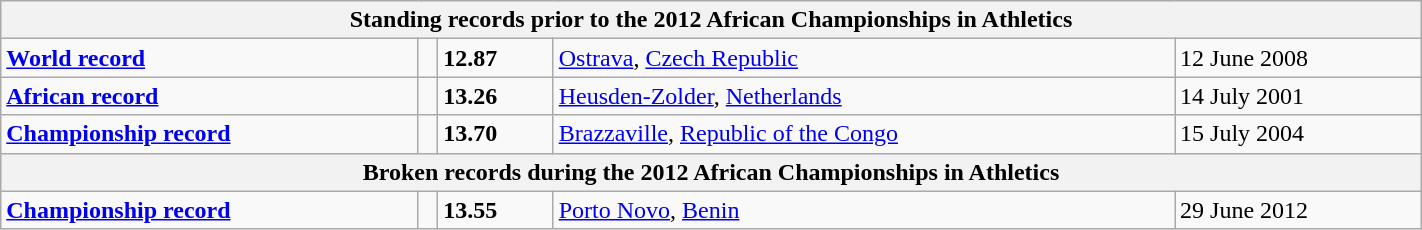<table class="wikitable" width=75%>
<tr>
<th colspan="5">Standing records prior to the 2012 African Championships in Athletics</th>
</tr>
<tr>
<td><strong><a href='#'>World record</a></strong></td>
<td></td>
<td><strong>12.87</strong></td>
<td><a href='#'>Ostrava</a>, <a href='#'>Czech Republic</a></td>
<td>12 June 2008</td>
</tr>
<tr>
<td><strong><a href='#'>African record</a></strong></td>
<td></td>
<td><strong>13.26</strong></td>
<td><a href='#'>Heusden-Zolder</a>, <a href='#'>Netherlands</a></td>
<td>14 July 2001</td>
</tr>
<tr>
<td><strong><a href='#'>Championship record</a></strong></td>
<td></td>
<td><strong>13.70</strong></td>
<td><a href='#'>Brazzaville</a>, <a href='#'>Republic of the Congo</a></td>
<td>15 July 2004</td>
</tr>
<tr>
<th colspan="5">Broken records during the 2012 African Championships in Athletics</th>
</tr>
<tr>
<td><strong><a href='#'>Championship record</a></strong></td>
<td></td>
<td><strong>13.55</strong></td>
<td><a href='#'>Porto Novo</a>, <a href='#'>Benin</a></td>
<td>29 June 2012</td>
</tr>
</table>
